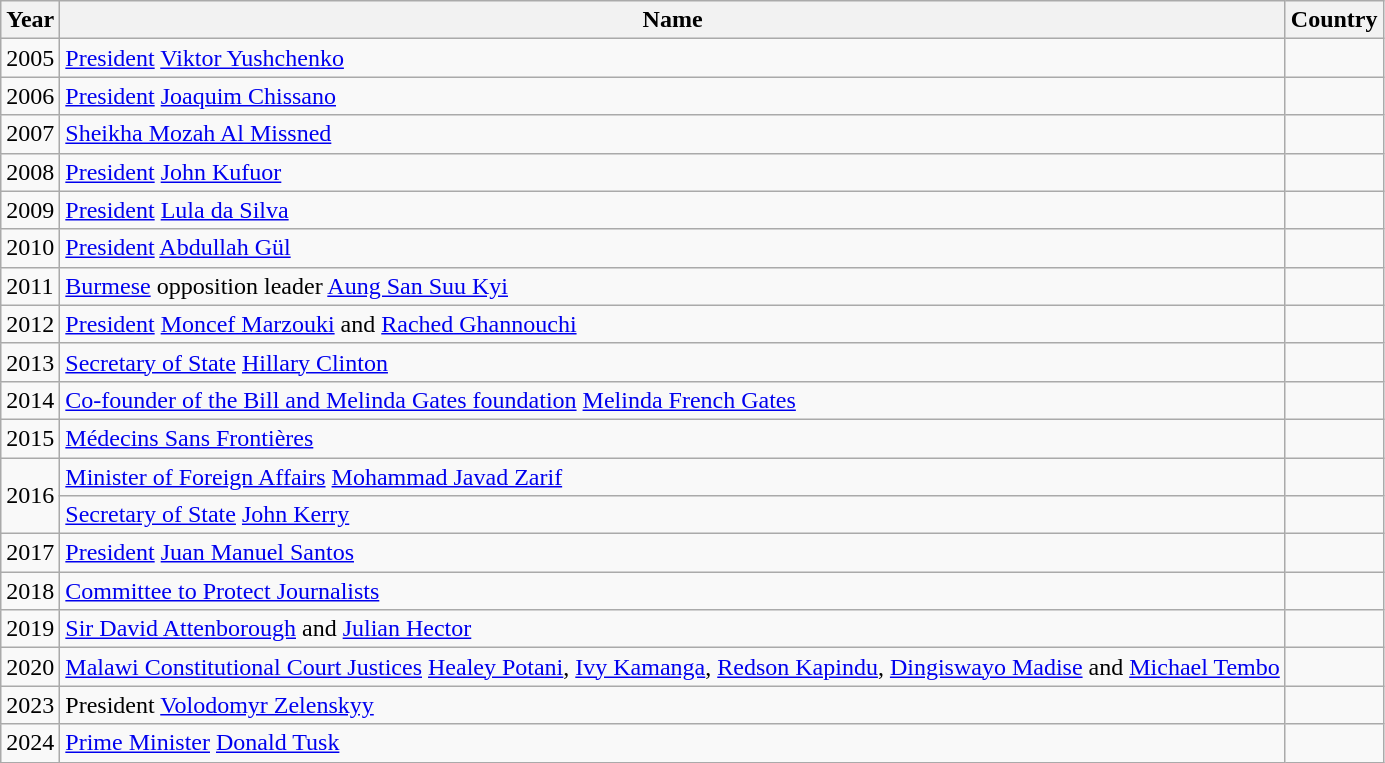<table class="wikitable">
<tr>
<th>Year</th>
<th>Name</th>
<th>Country</th>
</tr>
<tr>
<td>2005</td>
<td><a href='#'>President</a> <a href='#'>Viktor Yushchenko</a></td>
<td></td>
</tr>
<tr>
<td>2006</td>
<td><a href='#'>President</a> <a href='#'>Joaquim Chissano</a></td>
<td></td>
</tr>
<tr>
<td>2007</td>
<td><a href='#'>Sheikha Mozah Al Missned</a></td>
<td></td>
</tr>
<tr>
<td>2008</td>
<td><a href='#'>President</a> <a href='#'>John Kufuor</a></td>
<td></td>
</tr>
<tr>
<td>2009</td>
<td><a href='#'>President</a> <a href='#'>Lula da Silva</a></td>
<td></td>
</tr>
<tr>
<td>2010</td>
<td><a href='#'>President</a> <a href='#'>Abdullah Gül</a></td>
<td></td>
</tr>
<tr>
<td>2011</td>
<td><a href='#'>Burmese</a> opposition leader <a href='#'>Aung San Suu Kyi</a></td>
<td></td>
</tr>
<tr>
<td>2012</td>
<td><a href='#'>President</a> <a href='#'>Moncef Marzouki</a> and <a href='#'>Rached Ghannouchi</a></td>
<td></td>
</tr>
<tr>
<td>2013</td>
<td><a href='#'>Secretary of State</a> <a href='#'>Hillary Clinton</a></td>
<td></td>
</tr>
<tr>
<td>2014</td>
<td><a href='#'>Co-founder of the Bill and Melinda Gates foundation</a> <a href='#'>Melinda French Gates</a></td>
<td></td>
</tr>
<tr>
<td>2015</td>
<td><a href='#'>Médecins Sans Frontières</a></td>
<td></td>
</tr>
<tr>
<td rowspan=2>2016</td>
<td><a href='#'>Minister of Foreign Affairs</a> <a href='#'>Mohammad Javad Zarif</a></td>
<td></td>
</tr>
<tr>
<td><a href='#'>Secretary of State</a> <a href='#'>John Kerry</a></td>
<td></td>
</tr>
<tr>
<td>2017</td>
<td><a href='#'>President</a> <a href='#'>Juan Manuel Santos</a></td>
<td></td>
</tr>
<tr>
<td>2018</td>
<td><a href='#'>Committee to Protect Journalists</a></td>
<td></td>
</tr>
<tr>
<td>2019</td>
<td><a href='#'>Sir David Attenborough</a> and <a href='#'>Julian Hector</a></td>
<td></td>
</tr>
<tr>
<td>2020</td>
<td><a href='#'>Malawi Constitutional Court Justices</a> <a href='#'>Healey Potani</a>, <a href='#'>Ivy Kamanga</a>, <a href='#'>Redson Kapindu</a>, <a href='#'>Dingiswayo Madise</a> and <a href='#'>Michael Tembo</a></td>
<td></td>
</tr>
<tr>
<td>2023</td>
<td>President <a href='#'>Volodomyr Zelenskyy</a></td>
<td></td>
</tr>
<tr>
<td>2024</td>
<td><a href='#'>Prime Minister</a> <a href='#'>Donald Tusk</a></td>
<td></td>
</tr>
</table>
